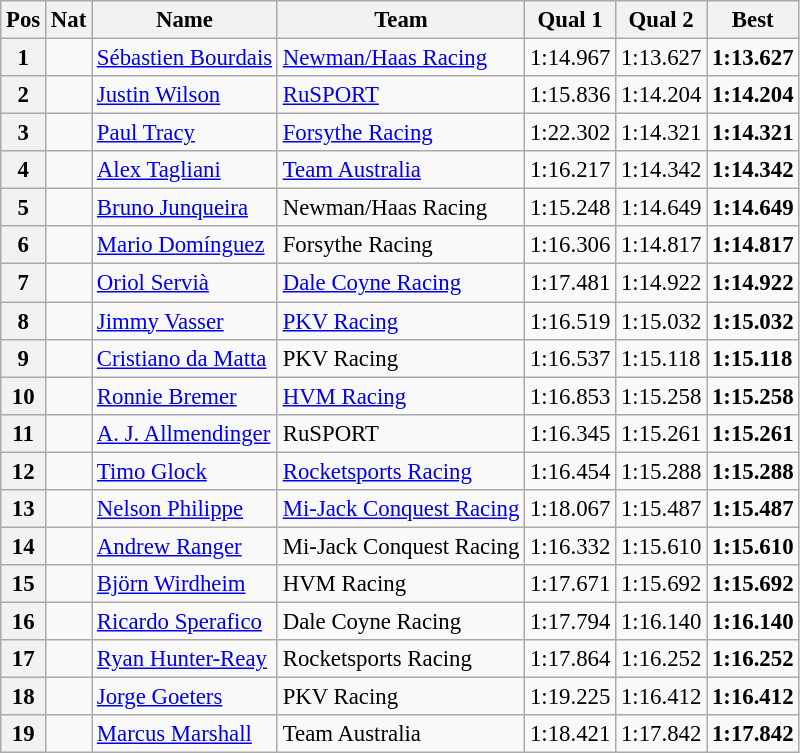<table class="wikitable" style="font-size: 95%;">
<tr>
<th>Pos</th>
<th>Nat</th>
<th>Name</th>
<th>Team</th>
<th>Qual 1</th>
<th>Qual 2</th>
<th>Best</th>
</tr>
<tr>
<th>1</th>
<td></td>
<td><a href='#'>Sébastien Bourdais</a></td>
<td><a href='#'>Newman/Haas Racing</a></td>
<td>1:14.967</td>
<td>1:13.627</td>
<td><strong>1:13.627</strong></td>
</tr>
<tr>
<th>2</th>
<td></td>
<td><a href='#'>Justin Wilson</a></td>
<td><a href='#'>RuSPORT</a></td>
<td>1:15.836</td>
<td>1:14.204</td>
<td><strong>1:14.204</strong></td>
</tr>
<tr>
<th>3</th>
<td></td>
<td><a href='#'>Paul Tracy</a></td>
<td><a href='#'>Forsythe Racing</a></td>
<td>1:22.302</td>
<td>1:14.321</td>
<td><strong>1:14.321</strong></td>
</tr>
<tr>
<th>4</th>
<td></td>
<td><a href='#'>Alex Tagliani</a></td>
<td><a href='#'>Team Australia</a></td>
<td>1:16.217</td>
<td>1:14.342</td>
<td><strong>1:14.342</strong></td>
</tr>
<tr>
<th>5</th>
<td></td>
<td><a href='#'>Bruno Junqueira</a></td>
<td>Newman/Haas Racing</td>
<td>1:15.248</td>
<td>1:14.649</td>
<td><strong>1:14.649</strong></td>
</tr>
<tr>
<th>6</th>
<td></td>
<td><a href='#'>Mario Domínguez</a></td>
<td>Forsythe Racing</td>
<td>1:16.306</td>
<td>1:14.817</td>
<td><strong>1:14.817</strong></td>
</tr>
<tr>
<th>7</th>
<td></td>
<td><a href='#'>Oriol Servià</a></td>
<td><a href='#'>Dale Coyne Racing</a></td>
<td>1:17.481</td>
<td>1:14.922</td>
<td><strong>1:14.922</strong></td>
</tr>
<tr>
<th>8</th>
<td></td>
<td><a href='#'>Jimmy Vasser</a></td>
<td><a href='#'>PKV Racing</a></td>
<td>1:16.519</td>
<td>1:15.032</td>
<td><strong>1:15.032</strong></td>
</tr>
<tr>
<th>9</th>
<td></td>
<td><a href='#'>Cristiano da Matta</a></td>
<td>PKV Racing</td>
<td>1:16.537</td>
<td>1:15.118</td>
<td><strong>1:15.118</strong></td>
</tr>
<tr>
<th>10</th>
<td></td>
<td><a href='#'>Ronnie Bremer</a></td>
<td><a href='#'>HVM Racing</a></td>
<td>1:16.853</td>
<td>1:15.258</td>
<td><strong>1:15.258</strong></td>
</tr>
<tr>
<th>11</th>
<td></td>
<td><a href='#'>A. J. Allmendinger</a></td>
<td>RuSPORT</td>
<td>1:16.345</td>
<td>1:15.261</td>
<td><strong>1:15.261</strong></td>
</tr>
<tr>
<th>12</th>
<td></td>
<td><a href='#'>Timo Glock</a></td>
<td><a href='#'>Rocketsports Racing</a></td>
<td>1:16.454</td>
<td>1:15.288</td>
<td><strong>1:15.288</strong></td>
</tr>
<tr>
<th>13</th>
<td></td>
<td><a href='#'>Nelson Philippe</a></td>
<td><a href='#'>Mi-Jack Conquest Racing</a></td>
<td>1:18.067</td>
<td>1:15.487</td>
<td><strong>1:15.487</strong></td>
</tr>
<tr>
<th>14</th>
<td></td>
<td><a href='#'>Andrew Ranger</a></td>
<td>Mi-Jack Conquest Racing</td>
<td>1:16.332</td>
<td>1:15.610</td>
<td><strong>1:15.610</strong></td>
</tr>
<tr>
<th>15</th>
<td></td>
<td><a href='#'>Björn Wirdheim</a></td>
<td>HVM Racing</td>
<td>1:17.671</td>
<td>1:15.692</td>
<td><strong>1:15.692</strong></td>
</tr>
<tr>
<th>16</th>
<td></td>
<td><a href='#'>Ricardo Sperafico</a></td>
<td>Dale Coyne Racing</td>
<td>1:17.794</td>
<td>1:16.140</td>
<td><strong>1:16.140</strong></td>
</tr>
<tr>
<th>17</th>
<td></td>
<td><a href='#'>Ryan Hunter-Reay</a></td>
<td>Rocketsports Racing</td>
<td>1:17.864</td>
<td>1:16.252</td>
<td><strong>1:16.252</strong></td>
</tr>
<tr>
<th>18</th>
<td></td>
<td><a href='#'>Jorge Goeters</a></td>
<td>PKV Racing</td>
<td>1:19.225</td>
<td>1:16.412</td>
<td><strong>1:16.412</strong></td>
</tr>
<tr>
<th>19</th>
<td></td>
<td><a href='#'>Marcus Marshall</a></td>
<td>Team Australia</td>
<td>1:18.421</td>
<td>1:17.842</td>
<td><strong>1:17.842</strong></td>
</tr>
</table>
